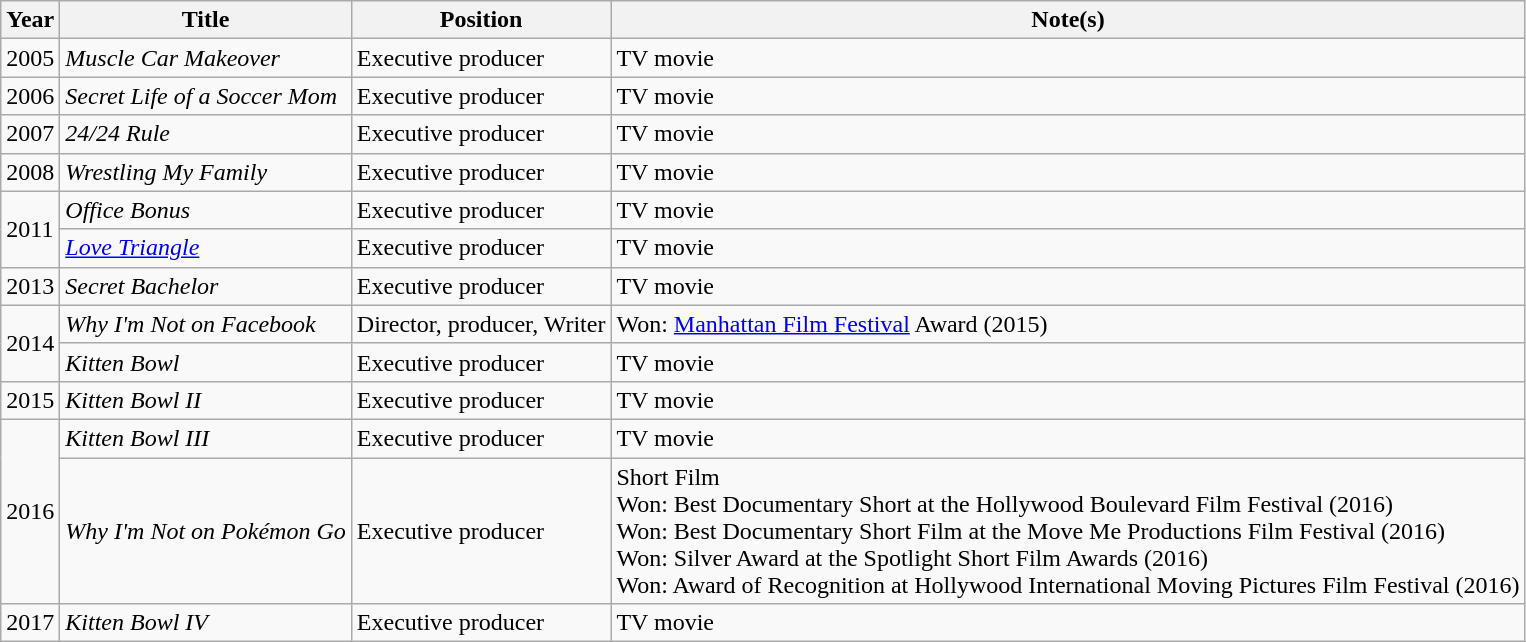<table class="wikitable">
<tr>
<th>Year</th>
<th>Title</th>
<th>Position</th>
<th>Note(s)</th>
</tr>
<tr>
<td>2005</td>
<td><em>Muscle Car Makeover</em></td>
<td>Executive producer</td>
<td>TV movie</td>
</tr>
<tr>
<td>2006</td>
<td><em>Secret Life of a Soccer Mom</em></td>
<td>Executive producer</td>
<td>TV movie</td>
</tr>
<tr>
<td>2007</td>
<td><em>24/24 Rule</em></td>
<td>Executive producer</td>
<td>TV movie</td>
</tr>
<tr>
<td>2008</td>
<td><em>Wrestling My Family</em></td>
<td>Executive producer</td>
<td>TV movie</td>
</tr>
<tr>
<td rowspan="2">2011</td>
<td><em>Office Bonus</em></td>
<td>Executive producer</td>
<td>TV movie</td>
</tr>
<tr>
<td><em><a href='#'>Love Triangle</a></em></td>
<td>Executive producer</td>
<td>TV movie</td>
</tr>
<tr>
<td>2013</td>
<td><em>Secret Bachelor</em></td>
<td>Executive producer</td>
<td>TV movie</td>
</tr>
<tr>
<td rowspan="2">2014</td>
<td><em>Why I'm Not on Facebook</em></td>
<td>Director, producer, Writer</td>
<td>Won: <a href='#'>Manhattan Film Festival</a> Award (2015)</td>
</tr>
<tr>
<td><em>Kitten Bowl</em></td>
<td>Executive producer</td>
<td>TV movie</td>
</tr>
<tr>
<td>2015</td>
<td><em>Kitten Bowl II</em></td>
<td>Executive producer</td>
<td>TV movie</td>
</tr>
<tr>
<td rowspan="2">2016</td>
<td><em>Kitten Bowl III</em></td>
<td>Executive producer</td>
<td>TV movie</td>
</tr>
<tr>
<td><em>Why I'm Not on Pokémon Go</em></td>
<td>Executive producer</td>
<td>Short Film<br>Won: Best Documentary Short at the Hollywood Boulevard Film Festival (2016)<br>Won: Best Documentary Short Film at the Move Me Productions Film Festival (2016)<br>Won: Silver Award at the Spotlight Short Film Awards (2016)<br>Won: Award of Recognition at Hollywood International Moving Pictures Film Festival (2016)</td>
</tr>
<tr>
<td>2017</td>
<td><em>Kitten Bowl IV</em></td>
<td>Executive producer</td>
<td>TV movie</td>
</tr>
</table>
